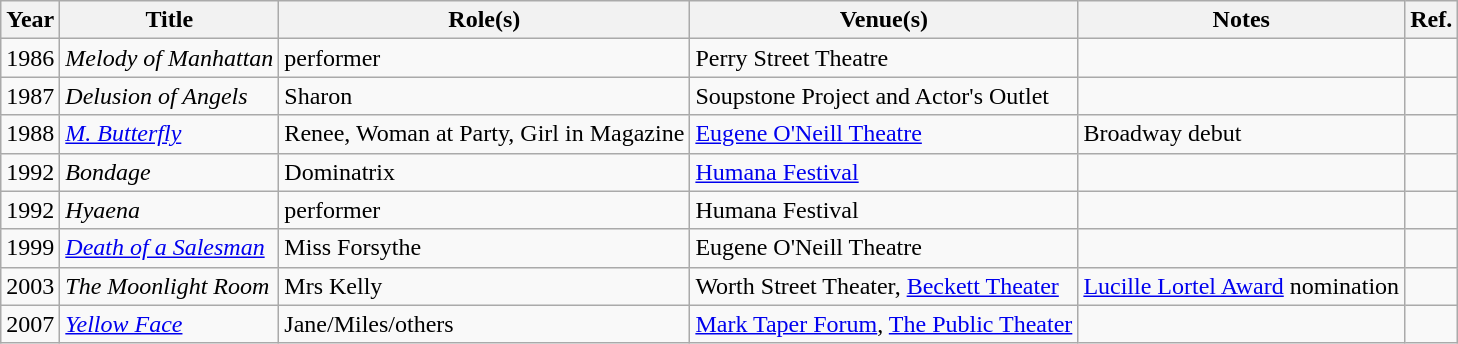<table class="wikitable sortable">
<tr>
<th>Year</th>
<th>Title</th>
<th>Role(s)</th>
<th>Venue(s)</th>
<th class=unsortable>Notes</th>
<th>Ref.</th>
</tr>
<tr>
<td>1986</td>
<td><em>Melody of Manhattan</em></td>
<td>performer</td>
<td>Perry Street Theatre</td>
<td></td>
<td></td>
</tr>
<tr>
<td>1987</td>
<td><em>Delusion of Angels</em></td>
<td>Sharon</td>
<td>Soupstone Project and Actor's Outlet</td>
<td></td>
<td></td>
</tr>
<tr>
<td>1988</td>
<td><em><a href='#'>M. Butterfly</a></em></td>
<td>Renee, Woman at Party, Girl in Magazine</td>
<td><a href='#'>Eugene O'Neill Theatre</a></td>
<td>Broadway debut</td>
<td></td>
</tr>
<tr>
<td>1992</td>
<td><em>Bondage</em></td>
<td>Dominatrix</td>
<td><a href='#'>Humana Festival</a></td>
<td></td>
<td></td>
</tr>
<tr>
<td>1992</td>
<td><em>Hyaena</em></td>
<td>performer</td>
<td>Humana Festival</td>
<td></td>
<td></td>
</tr>
<tr>
<td>1999</td>
<td><em><a href='#'>Death of a Salesman</a></em></td>
<td>Miss Forsythe</td>
<td>Eugene O'Neill Theatre</td>
<td></td>
<td></td>
</tr>
<tr>
<td>2003</td>
<td><em>The Moonlight Room</em></td>
<td>Mrs Kelly</td>
<td>Worth Street Theater, <a href='#'>Beckett Theater</a></td>
<td><a href='#'>Lucille Lortel Award</a> nomination</td>
<td></td>
</tr>
<tr>
<td>2007</td>
<td><em><a href='#'>Yellow Face</a></em></td>
<td>Jane/Miles/others</td>
<td><a href='#'>Mark Taper Forum</a>, <a href='#'>The Public Theater</a></td>
<td></td>
<td></td>
</tr>
</table>
